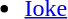<table style="width:90%;">
<tr>
<td><br><ul><li><a href='#'>Ioke</a></li></ul></td>
</tr>
</table>
